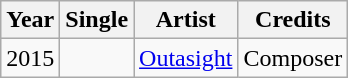<table class="wikitable sortable">
<tr>
<th>Year</th>
<th>Single</th>
<th>Artist</th>
<th class="unsortable">Credits</th>
</tr>
<tr>
<td>2015</td>
<td></td>
<td><a href='#'>Outasight</a></td>
<td>Composer</td>
</tr>
</table>
